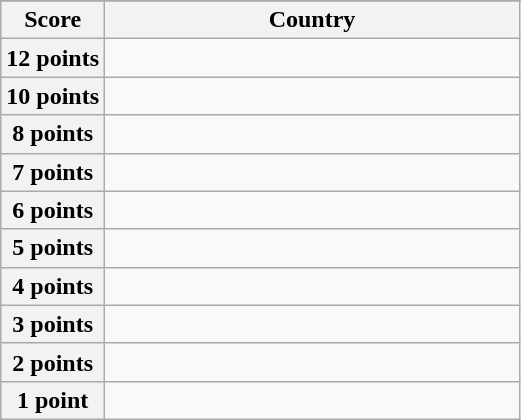<table class="wikitable">
<tr>
</tr>
<tr>
<th scope="col" width="20%">Score</th>
<th scope="col">Country</th>
</tr>
<tr>
<th scope="row">12 points</th>
<td></td>
</tr>
<tr>
<th scope="row">10 points</th>
<td></td>
</tr>
<tr>
<th scope="row">8 points</th>
<td></td>
</tr>
<tr>
<th scope="row">7 points</th>
<td></td>
</tr>
<tr>
<th scope="row">6 points</th>
<td></td>
</tr>
<tr>
<th scope="row">5 points</th>
<td></td>
</tr>
<tr>
<th scope="row">4 points</th>
<td></td>
</tr>
<tr>
<th scope="row">3 points</th>
<td></td>
</tr>
<tr>
<th scope="row">2 points</th>
<td></td>
</tr>
<tr>
<th scope="row">1 point</th>
<td></td>
</tr>
</table>
